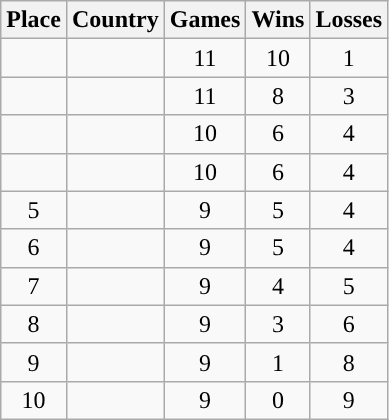<table class="wikitable" style="text-align:center;">
<tr>
<th>Place</th>
<th>Country</th>
<th>Games</th>
<th>Wins</th>
<th>Losses</th>
</tr>
<tr>
<td></td>
<td align=left></td>
<td>11</td>
<td>10</td>
<td>1</td>
</tr>
<tr>
<td></td>
<td align=left></td>
<td>11</td>
<td>8</td>
<td>3</td>
</tr>
<tr>
<td></td>
<td align=left></td>
<td>10</td>
<td>6</td>
<td>4</td>
</tr>
<tr>
<td></td>
<td align=left></td>
<td>10</td>
<td>6</td>
<td>4</td>
</tr>
<tr>
<td>5</td>
<td align=left></td>
<td>9</td>
<td>5</td>
<td>4</td>
</tr>
<tr>
<td>6</td>
<td align=left></td>
<td>9</td>
<td>5</td>
<td>4</td>
</tr>
<tr>
<td>7</td>
<td align=left></td>
<td>9</td>
<td>4</td>
<td>5</td>
</tr>
<tr>
<td>8</td>
<td align=left></td>
<td>9</td>
<td>3</td>
<td>6</td>
</tr>
<tr>
<td>9</td>
<td align=left></td>
<td>9</td>
<td>1</td>
<td>8</td>
</tr>
<tr>
<td>10</td>
<td align=left></td>
<td>9</td>
<td>0</td>
<td>9</td>
</tr>
</table>
